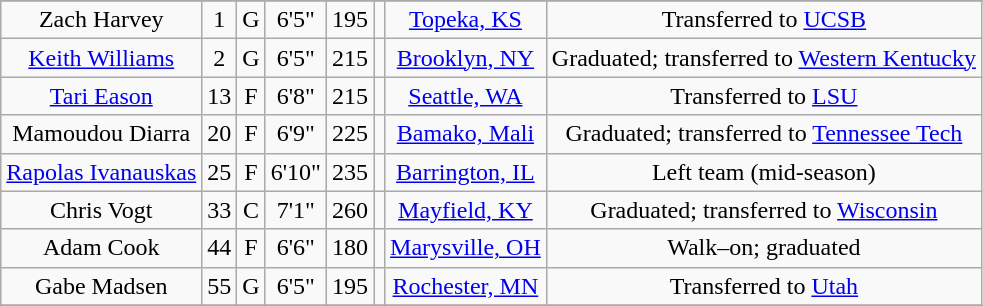<table class="wikitable sortable sortable" style="text-align: center">
<tr align=center>
</tr>
<tr>
<td>Zach Harvey</td>
<td>1</td>
<td>G</td>
<td>6'5"</td>
<td>195</td>
<td></td>
<td><a href='#'>Topeka, KS</a></td>
<td>Transferred to <a href='#'>UCSB</a></td>
</tr>
<tr>
<td><a href='#'>Keith Williams</a></td>
<td>2</td>
<td>G</td>
<td>6'5"</td>
<td>215</td>
<td></td>
<td><a href='#'>Brooklyn, NY</a></td>
<td>Graduated; transferred to <a href='#'>Western Kentucky</a></td>
</tr>
<tr>
<td><a href='#'>Tari Eason</a></td>
<td>13</td>
<td>F</td>
<td>6'8"</td>
<td>215</td>
<td></td>
<td><a href='#'>Seattle, WA</a></td>
<td>Transferred to <a href='#'>LSU</a></td>
</tr>
<tr>
<td>Mamoudou Diarra</td>
<td>20</td>
<td>F</td>
<td>6'9"</td>
<td>225</td>
<td></td>
<td><a href='#'>Bamako, Mali</a></td>
<td>Graduated; transferred to <a href='#'>Tennessee Tech</a></td>
</tr>
<tr>
<td><a href='#'>Rapolas Ivanauskas</a></td>
<td>25</td>
<td>F</td>
<td>6'10"</td>
<td>235</td>
<td></td>
<td><a href='#'>Barrington, IL</a></td>
<td>Left team (mid-season)</td>
</tr>
<tr>
<td>Chris Vogt</td>
<td>33</td>
<td>C</td>
<td>7'1"</td>
<td>260</td>
<td></td>
<td><a href='#'>Mayfield, KY</a></td>
<td>Graduated; transferred to <a href='#'>Wisconsin</a></td>
</tr>
<tr>
<td>Adam Cook</td>
<td>44</td>
<td>F</td>
<td>6'6"</td>
<td>180</td>
<td></td>
<td><a href='#'>Marysville, OH</a></td>
<td>Walk–on; graduated</td>
</tr>
<tr>
<td>Gabe Madsen</td>
<td>55</td>
<td>G</td>
<td>6'5"</td>
<td>195</td>
<td></td>
<td><a href='#'>Rochester, MN</a></td>
<td>Transferred to <a href='#'>Utah</a></td>
</tr>
<tr>
</tr>
</table>
